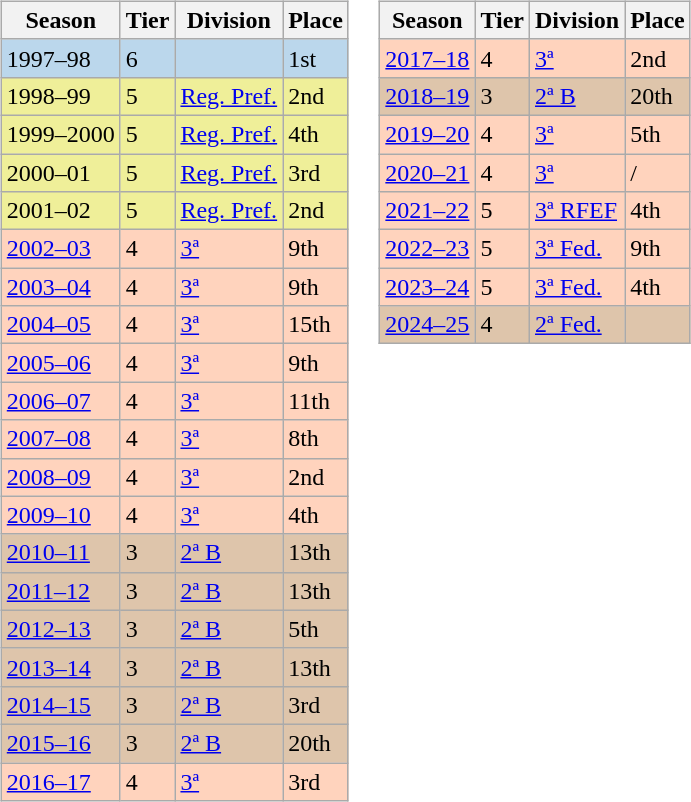<table>
<tr>
<td valign="top" width=0%><br><table class="wikitable">
<tr style="background:#f0f6fa;">
<th>Season</th>
<th>Tier</th>
<th>Division</th>
<th>Place</th>
</tr>
<tr>
<td style="background:#BBD7EC;">1997–98</td>
<td style="background:#BBD7EC;">6</td>
<td style="background:#BBD7EC;"></td>
<td style="background:#BBD7EC;">1st</td>
</tr>
<tr>
<td style="background:#EFEF99;">1998–99</td>
<td style="background:#EFEF99;">5</td>
<td style="background:#EFEF99;"><a href='#'>Reg. Pref.</a></td>
<td style="background:#EFEF99;">2nd</td>
</tr>
<tr>
<td style="background:#EFEF99;">1999–2000</td>
<td style="background:#EFEF99;">5</td>
<td style="background:#EFEF99;"><a href='#'>Reg. Pref.</a></td>
<td style="background:#EFEF99;">4th</td>
</tr>
<tr>
<td style="background:#EFEF99;">2000–01</td>
<td style="background:#EFEF99;">5</td>
<td style="background:#EFEF99;"><a href='#'>Reg. Pref.</a></td>
<td style="background:#EFEF99;">3rd</td>
</tr>
<tr>
<td style="background:#EFEF99;">2001–02</td>
<td style="background:#EFEF99;">5</td>
<td style="background:#EFEF99;"><a href='#'>Reg. Pref.</a></td>
<td style="background:#EFEF99;">2nd</td>
</tr>
<tr>
<td style="background:#FFD3BD;"><a href='#'>2002–03</a></td>
<td style="background:#FFD3BD;">4</td>
<td style="background:#FFD3BD;"><a href='#'>3ª</a></td>
<td style="background:#FFD3BD;">9th</td>
</tr>
<tr>
<td style="background:#FFD3BD;"><a href='#'>2003–04</a></td>
<td style="background:#FFD3BD;">4</td>
<td style="background:#FFD3BD;"><a href='#'>3ª</a></td>
<td style="background:#FFD3BD;">9th</td>
</tr>
<tr>
<td style="background:#FFD3BD;"><a href='#'>2004–05</a></td>
<td style="background:#FFD3BD;">4</td>
<td style="background:#FFD3BD;"><a href='#'>3ª</a></td>
<td style="background:#FFD3BD;">15th</td>
</tr>
<tr>
<td style="background:#FFD3BD;"><a href='#'>2005–06</a></td>
<td style="background:#FFD3BD;">4</td>
<td style="background:#FFD3BD;"><a href='#'>3ª</a></td>
<td style="background:#FFD3BD;">9th</td>
</tr>
<tr>
<td style="background:#FFD3BD;"><a href='#'>2006–07</a></td>
<td style="background:#FFD3BD;">4</td>
<td style="background:#FFD3BD;"><a href='#'>3ª</a></td>
<td style="background:#FFD3BD;">11th</td>
</tr>
<tr>
<td style="background:#FFD3BD;"><a href='#'>2007–08</a></td>
<td style="background:#FFD3BD;">4</td>
<td style="background:#FFD3BD;"><a href='#'>3ª</a></td>
<td style="background:#FFD3BD;">8th</td>
</tr>
<tr>
<td style="background:#FFD3BD;"><a href='#'>2008–09</a></td>
<td style="background:#FFD3BD;">4</td>
<td style="background:#FFD3BD;"><a href='#'>3ª</a></td>
<td style="background:#FFD3BD;">2nd</td>
</tr>
<tr>
<td style="background:#FFD3BD;"><a href='#'>2009–10</a></td>
<td style="background:#FFD3BD;">4</td>
<td style="background:#FFD3BD;"><a href='#'>3ª</a></td>
<td style="background:#FFD3BD;">4th</td>
</tr>
<tr>
<td style="background:#DEC5AB;"><a href='#'>2010–11</a></td>
<td style="background:#DEC5AB;">3</td>
<td style="background:#DEC5AB;"><a href='#'>2ª B</a></td>
<td style="background:#DEC5AB;">13th</td>
</tr>
<tr>
<td style="background:#DEC5AB;"><a href='#'>2011–12</a></td>
<td style="background:#DEC5AB;">3</td>
<td style="background:#DEC5AB;"><a href='#'>2ª B</a></td>
<td style="background:#DEC5AB;">13th</td>
</tr>
<tr>
<td style="background:#DEC5AB;"><a href='#'>2012–13</a></td>
<td style="background:#DEC5AB;">3</td>
<td style="background:#DEC5AB;"><a href='#'>2ª B</a></td>
<td style="background:#DEC5AB;">5th</td>
</tr>
<tr>
<td style="background:#DEC5AB;"><a href='#'>2013–14</a></td>
<td style="background:#DEC5AB;">3</td>
<td style="background:#DEC5AB;"><a href='#'>2ª B</a></td>
<td style="background:#DEC5AB;">13th</td>
</tr>
<tr>
<td style="background:#DEC5AB;"><a href='#'>2014–15</a></td>
<td style="background:#DEC5AB;">3</td>
<td style="background:#DEC5AB;"><a href='#'>2ª B</a></td>
<td style="background:#DEC5AB;">3rd</td>
</tr>
<tr>
<td style="background:#DEC5AB;"><a href='#'>2015–16</a></td>
<td style="background:#DEC5AB;">3</td>
<td style="background:#DEC5AB;"><a href='#'>2ª B</a></td>
<td style="background:#DEC5AB;">20th</td>
</tr>
<tr>
<td style="background:#FFD3BD;"><a href='#'>2016–17</a></td>
<td style="background:#FFD3BD;">4</td>
<td style="background:#FFD3BD;"><a href='#'>3ª</a></td>
<td style="background:#FFD3BD;">3rd</td>
</tr>
</table>
</td>
<td valign="top" width=0%><br><table class="wikitable">
<tr style="background:#f0f6fa;">
<th>Season</th>
<th>Tier</th>
<th>Division</th>
<th>Place</th>
</tr>
<tr>
<td style="background:#FFD3BD;"><a href='#'>2017–18</a></td>
<td style="background:#FFD3BD;">4</td>
<td style="background:#FFD3BD;"><a href='#'>3ª</a></td>
<td style="background:#FFD3BD;">2nd</td>
</tr>
<tr>
<td style="background:#DEC5AB;"><a href='#'>2018–19</a></td>
<td style="background:#DEC5AB;">3</td>
<td style="background:#DEC5AB;"><a href='#'>2ª B</a></td>
<td style="background:#DEC5AB;">20th</td>
</tr>
<tr>
<td style="background:#FFD3BD;"><a href='#'>2019–20</a></td>
<td style="background:#FFD3BD;">4</td>
<td style="background:#FFD3BD;"><a href='#'>3ª</a></td>
<td style="background:#FFD3BD;">5th</td>
</tr>
<tr>
<td style="background:#FFD3BD;"><a href='#'>2020–21</a></td>
<td style="background:#FFD3BD;">4</td>
<td style="background:#FFD3BD;"><a href='#'>3ª</a></td>
<td style="background:#FFD3BD;"> / </td>
</tr>
<tr>
<td style="background:#FFD3BD;"><a href='#'>2021–22</a></td>
<td style="background:#FFD3BD;">5</td>
<td style="background:#FFD3BD;"><a href='#'>3ª RFEF</a></td>
<td style="background:#FFD3BD;">4th</td>
</tr>
<tr>
<td style="background:#FFD3BD;"><a href='#'>2022–23</a></td>
<td style="background:#FFD3BD;">5</td>
<td style="background:#FFD3BD;"><a href='#'>3ª Fed.</a></td>
<td style="background:#FFD3BD;">9th</td>
</tr>
<tr>
<td style="background:#FFD3BD;"><a href='#'>2023–24</a></td>
<td style="background:#FFD3BD;">5</td>
<td style="background:#FFD3BD;"><a href='#'>3ª Fed.</a></td>
<td style="background:#FFD3BD;">4th</td>
</tr>
<tr>
<td style="background:#DEC5AB;"><a href='#'>2024–25</a></td>
<td style="background:#DEC5AB;">4</td>
<td style="background:#DEC5AB;"><a href='#'>2ª Fed.</a></td>
<td style="background:#DEC5AB;"></td>
</tr>
</table>
</td>
</tr>
</table>
